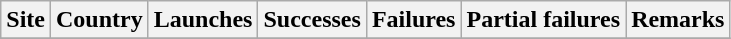<table class="wikitable sortable">
<tr>
<th>Site</th>
<th>Country</th>
<th>Launches</th>
<th>Successes</th>
<th>Failures</th>
<th>Partial failures</th>
<th>Remarks</th>
</tr>
<tr>
</tr>
</table>
